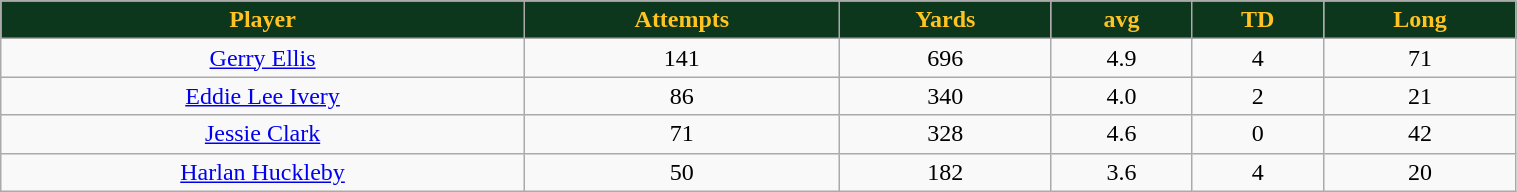<table class="wikitable" width="80%">
<tr align="center"  style="background:#0C371D;color:#ffc322;">
<td><strong>Player</strong></td>
<td><strong>Attempts</strong></td>
<td><strong>Yards</strong></td>
<td><strong>avg</strong></td>
<td><strong>TD</strong></td>
<td><strong>Long</strong></td>
</tr>
<tr align="center" bgcolor="">
<td><a href='#'>Gerry Ellis</a></td>
<td>141</td>
<td>696</td>
<td>4.9</td>
<td>4</td>
<td>71</td>
</tr>
<tr align="center" bgcolor="">
<td><a href='#'>Eddie Lee Ivery</a></td>
<td>86</td>
<td>340</td>
<td>4.0</td>
<td>2</td>
<td>21</td>
</tr>
<tr align="center" bgcolor="">
<td><a href='#'>Jessie Clark</a></td>
<td>71</td>
<td>328</td>
<td>4.6</td>
<td>0</td>
<td>42</td>
</tr>
<tr align="center" bgcolor="">
<td><a href='#'>Harlan Huckleby</a></td>
<td>50</td>
<td>182</td>
<td>3.6</td>
<td>4</td>
<td>20</td>
</tr>
</table>
